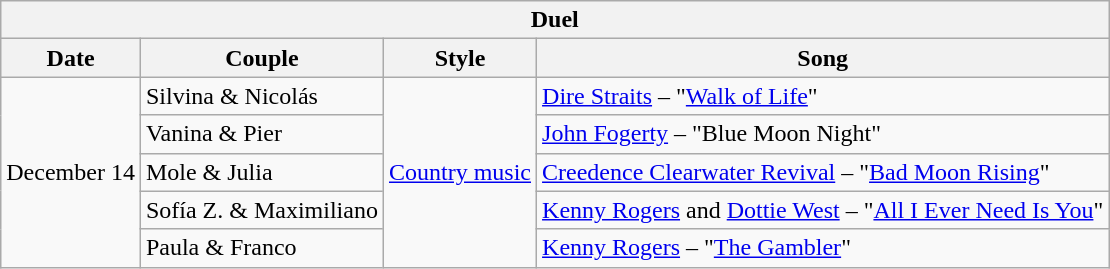<table class="wikitable collapsible collapsed">
<tr>
<th colspan="10" align=center><strong>Duel</strong></th>
</tr>
<tr>
<th>Date</th>
<th>Couple</th>
<th>Style</th>
<th>Song</th>
</tr>
<tr>
<td rowspan="5" style="text-align:center;">December 14</td>
<td>Silvina & Nicolás</td>
<td rowspan="5" style="text-align:center;"><a href='#'>Country music</a></td>
<td><a href='#'>Dire Straits</a> – "<a href='#'>Walk of Life</a>"</td>
</tr>
<tr>
<td>Vanina & Pier</td>
<td><a href='#'>John Fogerty</a> – "Blue Moon Night"</td>
</tr>
<tr>
<td>Mole & Julia</td>
<td><a href='#'>Creedence Clearwater Revival</a> – "<a href='#'>Bad Moon Rising</a>"</td>
</tr>
<tr>
<td>Sofía Z. & Maximiliano</td>
<td><a href='#'>Kenny Rogers</a> and <a href='#'>Dottie West</a> – "<a href='#'>All I Ever Need Is You</a>"</td>
</tr>
<tr>
<td>Paula & Franco</td>
<td><a href='#'>Kenny Rogers</a> – "<a href='#'>The Gambler</a>"</td>
</tr>
</table>
